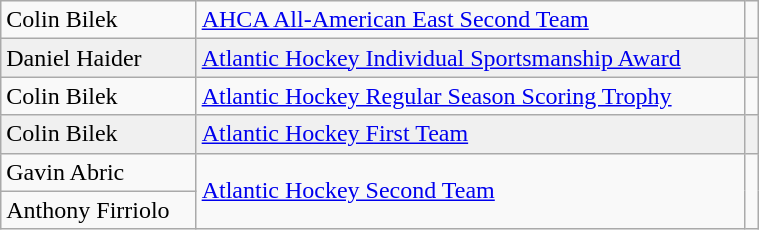<table class="wikitable" width=40%>
<tr>
<td>Colin Bilek</td>
<td rowspan=1><a href='#'>AHCA All-American East Second Team</a></td>
<td rowspan=1></td>
</tr>
<tr bgcolor=f0f0f0>
<td>Daniel Haider</td>
<td><a href='#'>Atlantic Hockey Individual Sportsmanship Award</a></td>
<td></td>
</tr>
<tr>
<td>Colin Bilek</td>
<td><a href='#'>Atlantic Hockey Regular Season Scoring Trophy</a></td>
<td></td>
</tr>
<tr bgcolor=f0f0f0>
<td>Colin Bilek</td>
<td rowspan=1><a href='#'>Atlantic Hockey First Team</a></td>
<td rowspan=1></td>
</tr>
<tr>
<td>Gavin Abric</td>
<td rowspan=2><a href='#'>Atlantic Hockey Second Team</a></td>
<td rowspan=2></td>
</tr>
<tr>
<td>Anthony Firriolo</td>
</tr>
</table>
